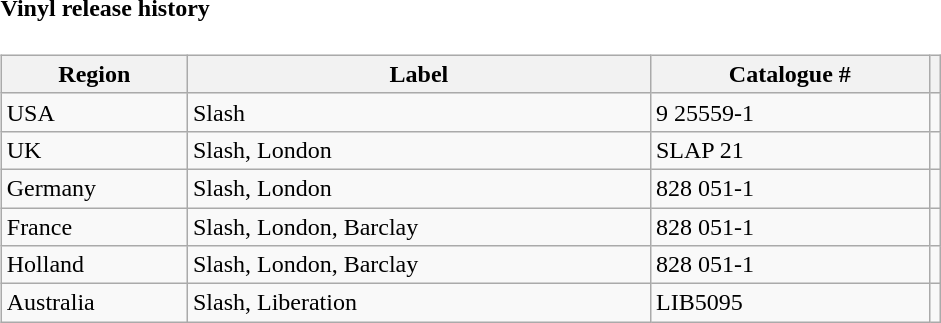<table class="collapsible collapsed">
<tr>
<th width=100% align=left>Vinyl release history</th>
<th width=1px></th>
</tr>
<tr>
<td><br><table class="wikitable sortable" style="margin:0 50% 0 0">
<tr>
<th width=20%>Region</th>
<th width=50%>Label</th>
<th width=30%>Catalogue #</th>
<th class="unsortable"></th>
</tr>
<tr>
<td>USA</td>
<td>Slash</td>
<td>9 25559-1</td>
<td></td>
</tr>
<tr>
<td>UK</td>
<td>Slash, London</td>
<td>SLAP 21</td>
<td></td>
</tr>
<tr>
<td>Germany</td>
<td>Slash, London</td>
<td>828 051-1</td>
<td></td>
</tr>
<tr>
<td>France</td>
<td>Slash, London, Barclay</td>
<td>828 051-1</td>
<td></td>
</tr>
<tr>
<td>Holland</td>
<td>Slash, London, Barclay</td>
<td>828 051-1</td>
<td></td>
</tr>
<tr>
<td>Australia</td>
<td>Slash, Liberation</td>
<td>LIB5095</td>
<td></td>
</tr>
</table>
</td>
</tr>
</table>
